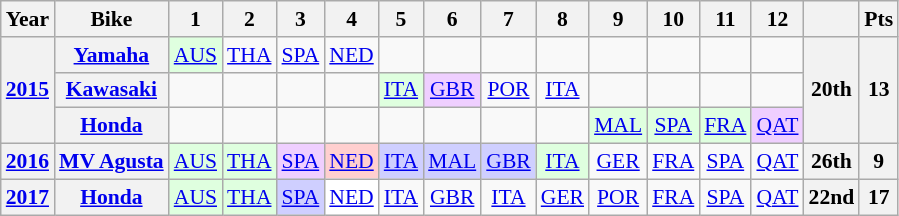<table class="wikitable" style="text-align:center; font-size:90%">
<tr>
<th>Year</th>
<th>Bike</th>
<th>1</th>
<th>2</th>
<th>3</th>
<th>4</th>
<th>5</th>
<th>6</th>
<th>7</th>
<th>8</th>
<th>9</th>
<th>10</th>
<th>11</th>
<th>12</th>
<th></th>
<th>Pts</th>
</tr>
<tr>
<th rowspan=3><a href='#'>2015</a></th>
<th><a href='#'>Yamaha</a></th>
<td style="background:#DFFFDF;"><a href='#'>AUS</a><br></td>
<td><a href='#'>THA</a></td>
<td><a href='#'>SPA</a></td>
<td><a href='#'>NED</a></td>
<td></td>
<td></td>
<td></td>
<td></td>
<td></td>
<td></td>
<td></td>
<td></td>
<th rowspan=3>20th</th>
<th rowspan=3>13</th>
</tr>
<tr>
<th><a href='#'>Kawasaki</a></th>
<td></td>
<td></td>
<td></td>
<td></td>
<td style="background:#DFFFDF;"><a href='#'>ITA</a><br></td>
<td style="background:#EFCFFF;"><a href='#'>GBR</a><br></td>
<td><a href='#'>POR</a></td>
<td><a href='#'>ITA</a></td>
<td></td>
<td></td>
<td></td>
<td></td>
</tr>
<tr>
<th><a href='#'>Honda</a></th>
<td></td>
<td></td>
<td></td>
<td></td>
<td></td>
<td></td>
<td></td>
<td></td>
<td style="background:#DFFFDF;"><a href='#'>MAL</a><br></td>
<td style="background:#DFFFDF;"><a href='#'>SPA</a><br></td>
<td style="background:#DFFFDF;"><a href='#'>FRA</a><br></td>
<td style="background:#EFCFFF;"><a href='#'>QAT</a><br></td>
</tr>
<tr>
<th><a href='#'>2016</a></th>
<th><a href='#'>MV Agusta</a></th>
<td style="background:#DFFFDF;"><a href='#'>AUS</a><br></td>
<td style="background:#DFFFDF;"><a href='#'>THA</a><br></td>
<td style="background:#EFCFFF;"><a href='#'>SPA</a><br></td>
<td style="background:#ffcfcf;"><a href='#'>NED</a><br></td>
<td style="background:#CFCFFF;"><a href='#'>ITA</a><br></td>
<td style="background:#CFCFFF;"><a href='#'>MAL</a><br></td>
<td style="background:#CFCFFF;"><a href='#'>GBR</a><br></td>
<td style="background:#DFFFDF;"><a href='#'>ITA</a><br></td>
<td><a href='#'>GER</a></td>
<td><a href='#'>FRA</a></td>
<td><a href='#'>SPA</a></td>
<td><a href='#'>QAT</a></td>
<th>26th</th>
<th>9</th>
</tr>
<tr>
<th><a href='#'>2017</a></th>
<th><a href='#'>Honda</a></th>
<td style="background:#DFFFDF;"><a href='#'>AUS</a><br></td>
<td style="background:#DFFFDF;"><a href='#'>THA</a><br></td>
<td style="background:#CFCFFF;"><a href='#'>SPA</a><br></td>
<td style="background:#FFFFFF;"><a href='#'>NED</a><br></td>
<td><a href='#'>ITA</a></td>
<td><a href='#'>GBR</a></td>
<td><a href='#'>ITA</a></td>
<td><a href='#'>GER</a></td>
<td><a href='#'>POR</a></td>
<td><a href='#'>FRA</a></td>
<td><a href='#'>SPA</a></td>
<td><a href='#'>QAT</a></td>
<th>22nd</th>
<th>17</th>
</tr>
</table>
